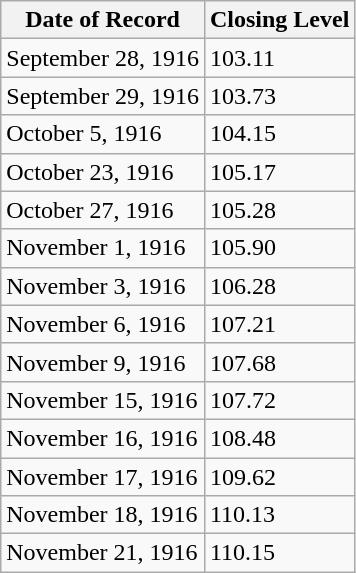<table class="wikitable">
<tr>
<th>Date of Record</th>
<th>Closing Level</th>
</tr>
<tr>
<td>September 28, 1916</td>
<td>103.11</td>
</tr>
<tr>
<td>September 29, 1916</td>
<td>103.73</td>
</tr>
<tr>
<td>October 5, 1916</td>
<td>104.15</td>
</tr>
<tr>
<td>October 23, 1916</td>
<td>105.17</td>
</tr>
<tr>
<td>October 27, 1916</td>
<td>105.28</td>
</tr>
<tr>
<td>November 1, 1916</td>
<td>105.90</td>
</tr>
<tr>
<td>November 3, 1916</td>
<td>106.28</td>
</tr>
<tr>
<td>November 6, 1916</td>
<td>107.21</td>
</tr>
<tr>
<td>November 9, 1916</td>
<td>107.68</td>
</tr>
<tr>
<td>November 15, 1916</td>
<td>107.72</td>
</tr>
<tr>
<td>November 16, 1916</td>
<td>108.48</td>
</tr>
<tr>
<td>November 17, 1916</td>
<td>109.62</td>
</tr>
<tr>
<td>November 18, 1916</td>
<td>110.13</td>
</tr>
<tr>
<td>November 21, 1916</td>
<td>110.15</td>
</tr>
</table>
